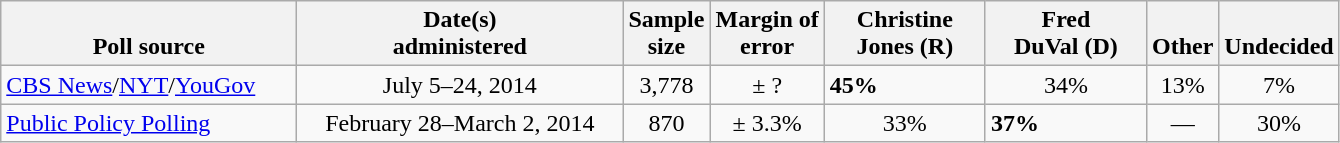<table class="wikitable">
<tr valign= bottom>
<th style="width:190px;">Poll source</th>
<th style="width:210px;">Date(s)<br>administered</th>
<th class=small>Sample<br>size</th>
<th class=small>Margin of<br>error</th>
<th style="width:100px;">Christine<br>Jones (R)</th>
<th style="width:100px;">Fred<br>DuVal (D)</th>
<th style="width:40px;">Other</th>
<th style="width:40px;">Undecided</th>
</tr>
<tr>
<td><a href='#'>CBS News</a>/<a href='#'>NYT</a>/<a href='#'>YouGov</a></td>
<td align=center>July 5–24, 2014</td>
<td align=center>3,778</td>
<td align=center>± ?</td>
<td><strong>45%</strong></td>
<td align=center>34%</td>
<td align=center>13%</td>
<td align=center>7%</td>
</tr>
<tr>
<td><a href='#'>Public Policy Polling</a></td>
<td align=center>February 28–March 2, 2014</td>
<td align=center>870</td>
<td align=center>± 3.3%</td>
<td align=center>33%</td>
<td><strong>37%</strong></td>
<td align=center>—</td>
<td align=center>30%</td>
</tr>
</table>
